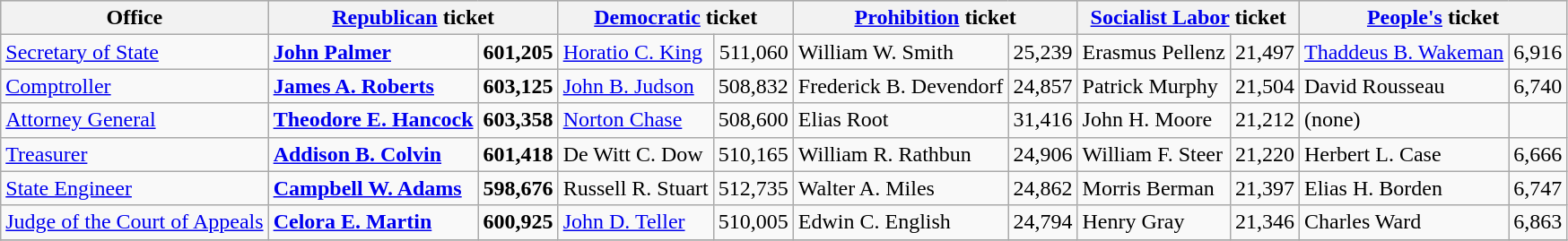<table class=wikitable>
<tr bgcolor=lightgrey>
<th>Office</th>
<th colspan="2" ><a href='#'>Republican</a> ticket</th>
<th colspan="2" ><a href='#'>Democratic</a> ticket</th>
<th colspan="2" ><a href='#'>Prohibition</a> ticket</th>
<th colspan="2" ><a href='#'>Socialist Labor</a> ticket</th>
<th colspan="2" ><a href='#'>People's</a> ticket</th>
</tr>
<tr>
<td><a href='#'>Secretary of State</a></td>
<td><strong><a href='#'>John Palmer</a></strong></td>
<td align="right"><strong>601,205</strong></td>
<td><a href='#'>Horatio C. King</a></td>
<td align="right">511,060</td>
<td>William W. Smith</td>
<td align="right">25,239</td>
<td>Erasmus Pellenz</td>
<td align="right">21,497</td>
<td><a href='#'>Thaddeus B. Wakeman</a></td>
<td align="right">6,916</td>
</tr>
<tr>
<td><a href='#'>Comptroller</a></td>
<td><strong><a href='#'>James A. Roberts</a></strong></td>
<td align="right"><strong>603,125</strong></td>
<td><a href='#'>John B. Judson</a></td>
<td align="right">508,832</td>
<td>Frederick B. Devendorf</td>
<td align="right">24,857</td>
<td>Patrick Murphy</td>
<td align="right">21,504</td>
<td>David Rousseau</td>
<td align="right">6,740</td>
</tr>
<tr>
<td><a href='#'>Attorney General</a></td>
<td><strong><a href='#'>Theodore E. Hancock</a></strong></td>
<td align="right"><strong>603,358</strong></td>
<td><a href='#'>Norton Chase</a></td>
<td align="right">508,600</td>
<td>Elias Root</td>
<td align="right">31,416</td>
<td>John H. Moore</td>
<td align="right">21,212</td>
<td>(none)</td>
<td align="right"></td>
</tr>
<tr>
<td><a href='#'>Treasurer</a></td>
<td><strong><a href='#'>Addison B. Colvin</a></strong></td>
<td align="right"><strong>601,418</strong></td>
<td>De Witt C. Dow</td>
<td align="right">510,165</td>
<td>William R. Rathbun</td>
<td align="right">24,906</td>
<td>William F. Steer</td>
<td align="right">21,220</td>
<td>Herbert L. Case</td>
<td align="right">6,666</td>
</tr>
<tr>
<td><a href='#'>State Engineer</a></td>
<td><strong><a href='#'>Campbell W. Adams</a></strong></td>
<td align="right"><strong>598,676</strong></td>
<td>Russell R. Stuart</td>
<td align="right">512,735</td>
<td>Walter A. Miles</td>
<td align="right">24,862</td>
<td>Morris Berman</td>
<td align="right">21,397</td>
<td>Elias H. Borden</td>
<td align="right">6,747</td>
</tr>
<tr>
<td><a href='#'>Judge of the Court of Appeals</a></td>
<td><strong><a href='#'>Celora E. Martin</a></strong></td>
<td align="right"><strong>600,925</strong></td>
<td><a href='#'>John D. Teller</a></td>
<td align="right">510,005</td>
<td>Edwin C. English</td>
<td align="right">24,794</td>
<td>Henry Gray</td>
<td align="right">21,346</td>
<td>Charles Ward</td>
<td align="right">6,863</td>
</tr>
<tr>
</tr>
</table>
